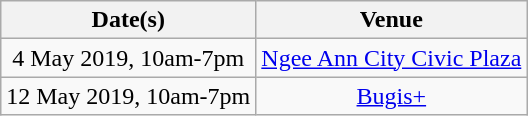<table class="wikitable sortable plainrowheaders" style="text-align:center">
<tr>
<th scope="col">Date(s)</th>
<th scope="col">Venue</th>
</tr>
<tr>
<td>4 May 2019, 10am-7pm</td>
<td><a href='#'>Ngee Ann City Civic Plaza</a></td>
</tr>
<tr>
<td>12 May 2019, 10am-7pm</td>
<td><a href='#'>Bugis+</a></td>
</tr>
</table>
